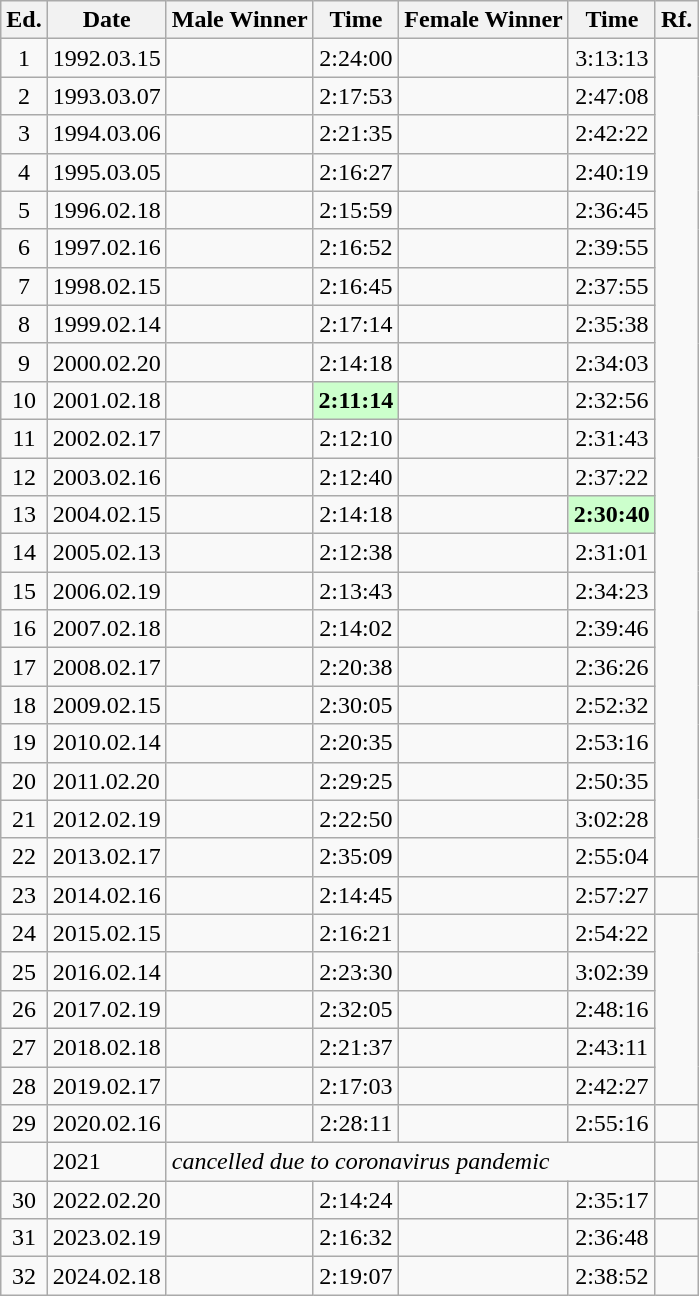<table class="wikitable sortable">
<tr>
<th class="unsortable">Ed.</th>
<th>Date</th>
<th>Male Winner</th>
<th>Time</th>
<th>Female Winner</th>
<th>Time</th>
<th class="unsortable">Rf.</th>
</tr>
<tr>
<td align="center">1</td>
<td>1992.03.15</td>
<td></td>
<td align="center">2:24:00</td>
<td></td>
<td align="center">3:13:13</td>
</tr>
<tr>
<td align="center">2</td>
<td>1993.03.07</td>
<td></td>
<td align="center">2:17:53</td>
<td></td>
<td align="center">2:47:08</td>
</tr>
<tr>
<td align="center">3</td>
<td>1994.03.06</td>
<td></td>
<td align="center">2:21:35</td>
<td></td>
<td align="center">2:42:22</td>
</tr>
<tr>
<td align="center">4</td>
<td>1995.03.05</td>
<td></td>
<td align="center">2:16:27</td>
<td></td>
<td align="center">2:40:19</td>
</tr>
<tr>
<td align="center">5</td>
<td>1996.02.18</td>
<td></td>
<td align="center">2:15:59</td>
<td></td>
<td align="center">2:36:45</td>
</tr>
<tr>
<td align="center">6</td>
<td>1997.02.16</td>
<td></td>
<td align="center">2:16:52</td>
<td></td>
<td align="center">2:39:55</td>
</tr>
<tr>
<td align="center">7</td>
<td>1998.02.15</td>
<td></td>
<td align="center">2:16:45</td>
<td></td>
<td align="center">2:37:55</td>
</tr>
<tr>
<td align="center">8</td>
<td>1999.02.14</td>
<td></td>
<td align="center">2:17:14</td>
<td></td>
<td align="center">2:35:38</td>
</tr>
<tr>
<td align="center">9</td>
<td>2000.02.20</td>
<td></td>
<td align="center">2:14:18</td>
<td></td>
<td align="center">2:34:03</td>
</tr>
<tr>
<td align="center">10</td>
<td>2001.02.18</td>
<td></td>
<td align="center" bgcolor="#CCFFCC"><strong>2:11:14</strong></td>
<td></td>
<td align="center">2:32:56</td>
</tr>
<tr>
<td align="center">11</td>
<td>2002.02.17</td>
<td></td>
<td align="center">2:12:10</td>
<td></td>
<td align="center">2:31:43</td>
</tr>
<tr>
<td align="center">12</td>
<td>2003.02.16</td>
<td></td>
<td align="center">2:12:40</td>
<td></td>
<td align="center">2:37:22</td>
</tr>
<tr>
<td align="center">13</td>
<td>2004.02.15</td>
<td></td>
<td align="center">2:14:18</td>
<td></td>
<td align="center" bgcolor="#CCFFCC"><strong>2:30:40</strong></td>
</tr>
<tr>
<td align="center">14</td>
<td>2005.02.13</td>
<td></td>
<td align="center">2:12:38</td>
<td></td>
<td align="center">2:31:01</td>
</tr>
<tr>
<td align="center">15</td>
<td>2006.02.19</td>
<td></td>
<td align="center">2:13:43</td>
<td></td>
<td align="center">2:34:23</td>
</tr>
<tr>
<td align="center">16</td>
<td>2007.02.18</td>
<td></td>
<td align="center">2:14:02</td>
<td></td>
<td align="center">2:39:46</td>
</tr>
<tr>
<td align="center">17</td>
<td>2008.02.17</td>
<td></td>
<td align="center">2:20:38</td>
<td></td>
<td align="center">2:36:26</td>
</tr>
<tr>
<td align="center">18</td>
<td>2009.02.15</td>
<td></td>
<td align="center">2:30:05</td>
<td></td>
<td align="center">2:52:32</td>
</tr>
<tr>
<td align="center">19</td>
<td>2010.02.14</td>
<td></td>
<td align="center">2:20:35</td>
<td></td>
<td align="center">2:53:16</td>
</tr>
<tr>
<td align="center">20</td>
<td>2011.02.20</td>
<td></td>
<td align="center">2:29:25</td>
<td></td>
<td align="center">2:50:35</td>
</tr>
<tr>
<td align="center">21</td>
<td>2012.02.19</td>
<td></td>
<td align="center">2:22:50</td>
<td></td>
<td align="center">3:02:28</td>
</tr>
<tr>
<td align="center">22</td>
<td>2013.02.17</td>
<td></td>
<td align="center">2:35:09</td>
<td></td>
<td align="center">2:55:04</td>
</tr>
<tr>
<td align="center">23</td>
<td>2014.02.16</td>
<td></td>
<td align="center">2:14:45</td>
<td></td>
<td align="center">2:57:27</td>
<td></td>
</tr>
<tr>
<td align="center">24</td>
<td>2015.02.15</td>
<td></td>
<td align="center">2:16:21</td>
<td></td>
<td align="center">2:54:22</td>
</tr>
<tr>
<td align="center">25</td>
<td>2016.02.14</td>
<td></td>
<td align="center">2:23:30</td>
<td></td>
<td align="center">3:02:39</td>
</tr>
<tr>
<td align="center">26</td>
<td>2017.02.19</td>
<td></td>
<td align="center">2:32:05</td>
<td></td>
<td align="center">2:48:16</td>
</tr>
<tr>
<td align="center">27</td>
<td>2018.02.18</td>
<td></td>
<td align="center">2:21:37</td>
<td></td>
<td align="center">2:43:11</td>
</tr>
<tr>
<td align="center">28</td>
<td>2019.02.17</td>
<td></td>
<td align="center">2:17:03</td>
<td></td>
<td align="center">2:42:27</td>
</tr>
<tr>
<td align="center">29</td>
<td>2020.02.16</td>
<td></td>
<td align="center">2:28:11</td>
<td></td>
<td align="center">2:55:16</td>
<td></td>
</tr>
<tr>
<td></td>
<td>2021</td>
<td colspan="4” align="center" data-sort-value=""><em>cancelled due to coronavirus pandemic</em></td>
<td><br>
</td>
</tr>
<tr>
<td align="center">30</td>
<td>2022.02.20</td>
<td></td>
<td align="center">2:14:24</td>
<td></td>
<td align="center">2:35:17</td>
<td></td>
</tr>
<tr>
<td align="center">31</td>
<td>2023.02.19</td>
<td></td>
<td align="center">2:16:32</td>
<td></td>
<td align="center">2:36:48</td>
<td></td>
</tr>
<tr>
<td align="center">32</td>
<td>2024.02.18</td>
<td></td>
<td align="center">2:19:07</td>
<td></td>
<td align="center">2:38:52</td>
<td></td>
</tr>
</table>
